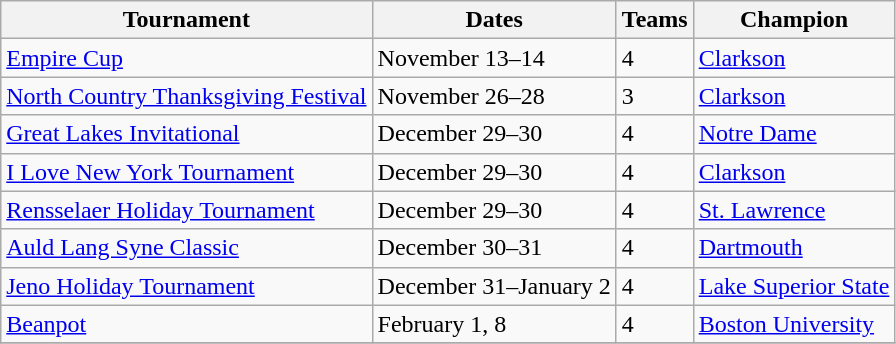<table class="wikitable">
<tr>
<th>Tournament</th>
<th>Dates</th>
<th>Teams</th>
<th>Champion</th>
</tr>
<tr>
<td><a href='#'>Empire Cup</a></td>
<td>November 13–14</td>
<td>4</td>
<td><a href='#'>Clarkson</a></td>
</tr>
<tr>
<td><a href='#'>North Country Thanksgiving Festival</a></td>
<td>November 26–28</td>
<td>3</td>
<td><a href='#'>Clarkson</a></td>
</tr>
<tr>
<td><a href='#'>Great Lakes Invitational</a></td>
<td>December 29–30</td>
<td>4</td>
<td><a href='#'>Notre Dame</a></td>
</tr>
<tr>
<td><a href='#'>I Love New York Tournament</a></td>
<td>December 29–30</td>
<td>4</td>
<td><a href='#'>Clarkson</a></td>
</tr>
<tr>
<td><a href='#'>Rensselaer Holiday Tournament</a></td>
<td>December 29–30</td>
<td>4</td>
<td><a href='#'>St. Lawrence</a></td>
</tr>
<tr>
<td><a href='#'>Auld Lang Syne Classic</a></td>
<td>December 30–31</td>
<td>4</td>
<td><a href='#'>Dartmouth</a></td>
</tr>
<tr>
<td><a href='#'>Jeno Holiday Tournament</a></td>
<td>December 31–January 2</td>
<td>4</td>
<td><a href='#'>Lake Superior State</a></td>
</tr>
<tr>
<td><a href='#'>Beanpot</a></td>
<td>February 1, 8</td>
<td>4</td>
<td><a href='#'>Boston University</a></td>
</tr>
<tr>
</tr>
</table>
